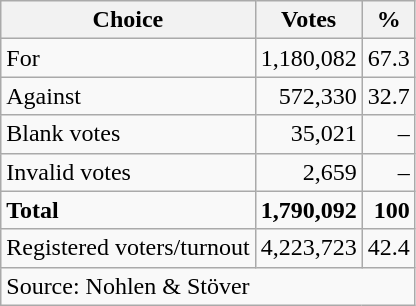<table class=wikitable style=text-align:right>
<tr>
<th>Choice</th>
<th>Votes</th>
<th>%</th>
</tr>
<tr>
<td align=left>For</td>
<td>1,180,082</td>
<td>67.3</td>
</tr>
<tr>
<td align=left>Against</td>
<td>572,330</td>
<td>32.7</td>
</tr>
<tr>
<td align=left>Blank votes</td>
<td>35,021</td>
<td>–</td>
</tr>
<tr>
<td align=left>Invalid votes</td>
<td>2,659</td>
<td>–</td>
</tr>
<tr>
<td align=left><strong>Total</strong></td>
<td><strong>1,790,092</strong></td>
<td><strong>100</strong></td>
</tr>
<tr>
<td align=left>Registered voters/turnout</td>
<td>4,223,723</td>
<td>42.4</td>
</tr>
<tr>
<td align=left colspan=3>Source: Nohlen & Stöver</td>
</tr>
</table>
